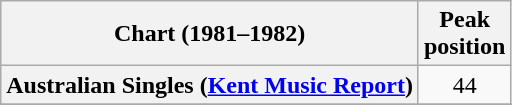<table class="wikitable sortable plainrowheaders" style="text-align:center">
<tr>
<th scope="col">Chart (1981–1982)</th>
<th scope="col">Peak<br>position</th>
</tr>
<tr>
<th scope="row">Australian Singles (<a href='#'>Kent Music Report</a>)</th>
<td align="center">44</td>
</tr>
<tr>
</tr>
<tr>
</tr>
</table>
